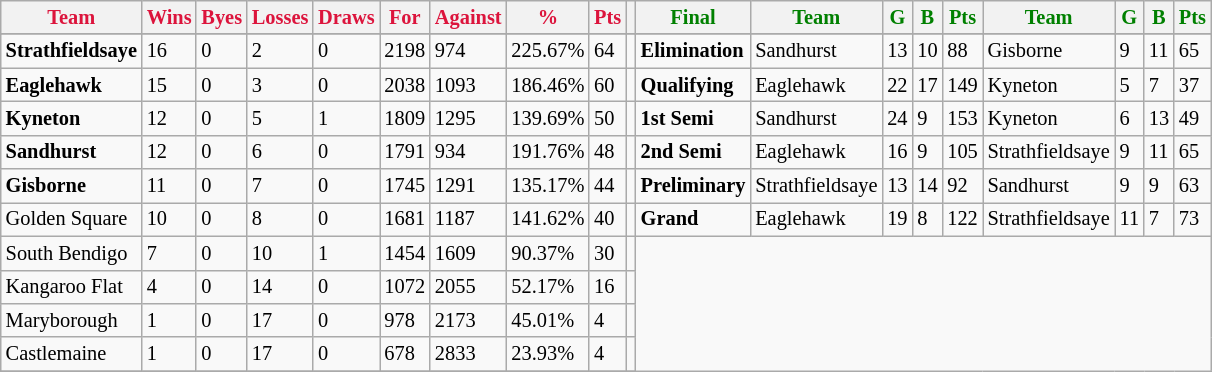<table style="font-size: 85%; text-align: left;" class="wikitable">
<tr>
<th style="color:crimson">Team</th>
<th style="color:crimson">Wins</th>
<th style="color:crimson">Byes</th>
<th style="color:crimson">Losses</th>
<th style="color:crimson">Draws</th>
<th style="color:crimson">For</th>
<th style="color:crimson">Against</th>
<th style="color:crimson">%</th>
<th style="color:crimson">Pts</th>
<th></th>
<th style="color:green">Final</th>
<th style="color:green">Team</th>
<th style="color:green">G</th>
<th style="color:green">B</th>
<th style="color:green">Pts</th>
<th style="color:green">Team</th>
<th style="color:green">G</th>
<th style="color:green">B</th>
<th style="color:green">Pts</th>
</tr>
<tr>
</tr>
<tr>
</tr>
<tr>
<td><strong>	Strathfieldsaye	</strong></td>
<td>16</td>
<td>0</td>
<td>2</td>
<td>0</td>
<td>2198</td>
<td>974</td>
<td>225.67%</td>
<td>64</td>
<td></td>
<td><strong>Elimination</strong></td>
<td>Sandhurst</td>
<td>13</td>
<td>10</td>
<td>88</td>
<td>Gisborne</td>
<td>9</td>
<td>11</td>
<td>65</td>
</tr>
<tr>
<td><strong>	Eaglehawk	</strong></td>
<td>15</td>
<td>0</td>
<td>3</td>
<td>0</td>
<td>2038</td>
<td>1093</td>
<td>186.46%</td>
<td>60</td>
<td></td>
<td><strong>Qualifying</strong></td>
<td>Eaglehawk</td>
<td>22</td>
<td>17</td>
<td>149</td>
<td>Kyneton</td>
<td>5</td>
<td>7</td>
<td>37</td>
</tr>
<tr>
<td><strong>	Kyneton	</strong></td>
<td>12</td>
<td>0</td>
<td>5</td>
<td>1</td>
<td>1809</td>
<td>1295</td>
<td>139.69%</td>
<td>50</td>
<td></td>
<td><strong>1st Semi</strong></td>
<td>Sandhurst</td>
<td>24</td>
<td>9</td>
<td>153</td>
<td>Kyneton</td>
<td>6</td>
<td>13</td>
<td>49</td>
</tr>
<tr>
<td><strong>	Sandhurst	</strong></td>
<td>12</td>
<td>0</td>
<td>6</td>
<td>0</td>
<td>1791</td>
<td>934</td>
<td>191.76%</td>
<td>48</td>
<td></td>
<td><strong>2nd Semi</strong></td>
<td>Eaglehawk</td>
<td>16</td>
<td>9</td>
<td>105</td>
<td>Strathfieldsaye</td>
<td>9</td>
<td>11</td>
<td>65</td>
</tr>
<tr>
<td><strong>	Gisborne	</strong></td>
<td>11</td>
<td>0</td>
<td>7</td>
<td>0</td>
<td>1745</td>
<td>1291</td>
<td>135.17%</td>
<td>44</td>
<td></td>
<td><strong>Preliminary</strong></td>
<td>Strathfieldsaye</td>
<td>13</td>
<td>14</td>
<td>92</td>
<td>Sandhurst</td>
<td>9</td>
<td>9</td>
<td>63</td>
</tr>
<tr>
<td>Golden Square</td>
<td>10</td>
<td>0</td>
<td>8</td>
<td>0</td>
<td>1681</td>
<td>1187</td>
<td>141.62%</td>
<td>40</td>
<td></td>
<td><strong>Grand</strong></td>
<td>Eaglehawk</td>
<td>19</td>
<td>8</td>
<td>122</td>
<td>Strathfieldsaye</td>
<td>11</td>
<td>7</td>
<td>73</td>
</tr>
<tr>
<td>South Bendigo</td>
<td>7</td>
<td>0</td>
<td>10</td>
<td>1</td>
<td>1454</td>
<td>1609</td>
<td>90.37%</td>
<td>30</td>
<td></td>
</tr>
<tr>
<td>Kangaroo Flat</td>
<td>4</td>
<td>0</td>
<td>14</td>
<td>0</td>
<td>1072</td>
<td>2055</td>
<td>52.17%</td>
<td>16</td>
<td></td>
</tr>
<tr>
<td>Maryborough</td>
<td>1</td>
<td>0</td>
<td>17</td>
<td>0</td>
<td>978</td>
<td>2173</td>
<td>45.01%</td>
<td>4</td>
<td></td>
</tr>
<tr>
<td>Castlemaine</td>
<td>1</td>
<td>0</td>
<td>17</td>
<td>0</td>
<td>678</td>
<td>2833</td>
<td>23.93%</td>
<td>4</td>
<td></td>
</tr>
<tr>
</tr>
</table>
